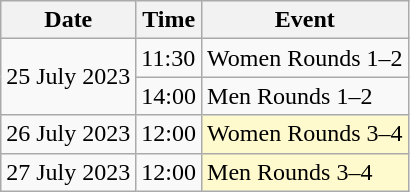<table class="wikitable">
<tr>
<th>Date</th>
<th>Time</th>
<th>Event</th>
</tr>
<tr>
<td rowspan=2>25 July 2023</td>
<td>11:30</td>
<td>Women Rounds 1–2</td>
</tr>
<tr>
<td>14:00</td>
<td>Men Rounds 1–2</td>
</tr>
<tr>
<td>26 July 2023</td>
<td>12:00</td>
<td style=background:lemonchiffon>Women Rounds 3–4</td>
</tr>
<tr>
<td>27 July 2023</td>
<td>12:00</td>
<td style=background:lemonchiffon>Men Rounds 3–4</td>
</tr>
</table>
